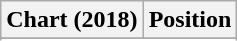<table class="wikitable plainrowheaders sortable" style="text-align:center">
<tr>
<th scope="col">Chart (2018)</th>
<th scope="col">Position</th>
</tr>
<tr>
</tr>
<tr>
</tr>
<tr>
</tr>
<tr>
</tr>
<tr>
</tr>
<tr>
</tr>
<tr>
</tr>
<tr>
</tr>
<tr>
</tr>
</table>
